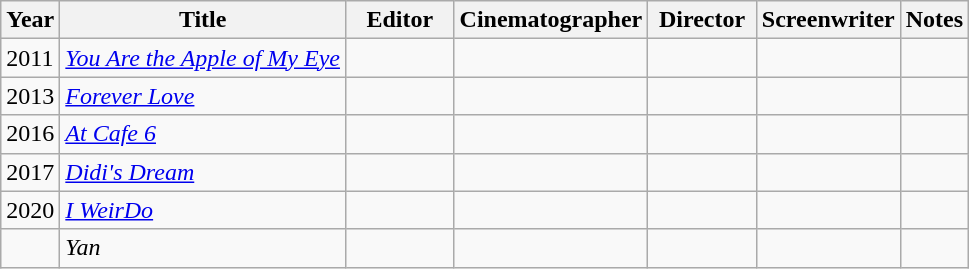<table class="wikitable">
<tr>
<th>Year</th>
<th>Title</th>
<th style="width:65px;">Editor</th>
<th style="width:65px;">Cinematographer</th>
<th style="width:65px;">Director</th>
<th style="width:65px;">Screenwriter</th>
<th>Notes</th>
</tr>
<tr>
<td>2011</td>
<td><em><a href='#'>You Are the Apple of My Eye</a></em></td>
<td></td>
<td></td>
<td></td>
<td></td>
<td></td>
</tr>
<tr>
<td>2013</td>
<td><em><a href='#'>Forever Love</a></em></td>
<td></td>
<td></td>
<td></td>
<td></td>
<td></td>
</tr>
<tr>
<td>2016</td>
<td><em><a href='#'>At Cafe 6</a></em></td>
<td></td>
<td></td>
<td></td>
<td></td>
<td></td>
</tr>
<tr>
<td>2017</td>
<td><em><a href='#'>Didi's Dream</a></em></td>
<td></td>
<td></td>
<td></td>
<td></td>
<td></td>
</tr>
<tr>
<td>2020</td>
<td><em><a href='#'>I WeirDo</a></em></td>
<td></td>
<td></td>
<td></td>
<td></td>
<td></td>
</tr>
<tr>
<td></td>
<td><em>Yan</em></td>
<td></td>
<td></td>
<td></td>
<td></td>
<td></td>
</tr>
</table>
